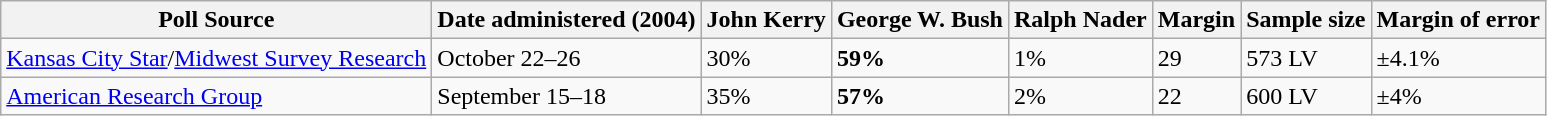<table class="wikitable">
<tr>
<th>Poll Source</th>
<th>Date administered (2004)</th>
<th>John Kerry</th>
<th>George W. Bush</th>
<th>Ralph Nader</th>
<th>Margin</th>
<th>Sample size</th>
<th>Margin of error</th>
</tr>
<tr>
<td><a href='#'>Kansas City Star</a>/<a href='#'>Midwest Survey Research</a></td>
<td>October 22–26</td>
<td>30%</td>
<td><strong>59%</strong></td>
<td>1%</td>
<td>29</td>
<td>573 LV</td>
<td>±4.1%</td>
</tr>
<tr>
<td><a href='#'>American Research Group</a></td>
<td>September 15–18</td>
<td>35%</td>
<td><strong>57%</strong></td>
<td>2%</td>
<td>22</td>
<td>600 LV</td>
<td>±4%</td>
</tr>
</table>
